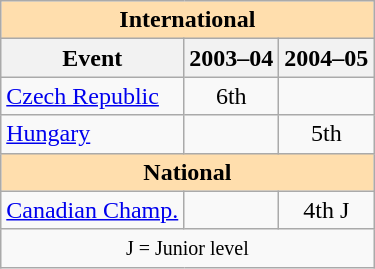<table class="wikitable" style="text-align:center">
<tr>
<th colspan="3" style="background:#ffdead; text-align:center;">International</th>
</tr>
<tr>
<th>Event</th>
<th>2003–04</th>
<th>2004–05</th>
</tr>
<tr>
<td align=left> <a href='#'>Czech Republic</a></td>
<td>6th</td>
<td></td>
</tr>
<tr>
<td align=left> <a href='#'>Hungary</a></td>
<td></td>
<td>5th</td>
</tr>
<tr>
<th colspan="3" style="background:#ffdead; text-align:center;">National</th>
</tr>
<tr>
<td align=left><a href='#'>Canadian Champ.</a></td>
<td></td>
<td>4th J</td>
</tr>
<tr>
<td colspan="3" style="text-align:center;"><small> J = Junior level </small></td>
</tr>
</table>
